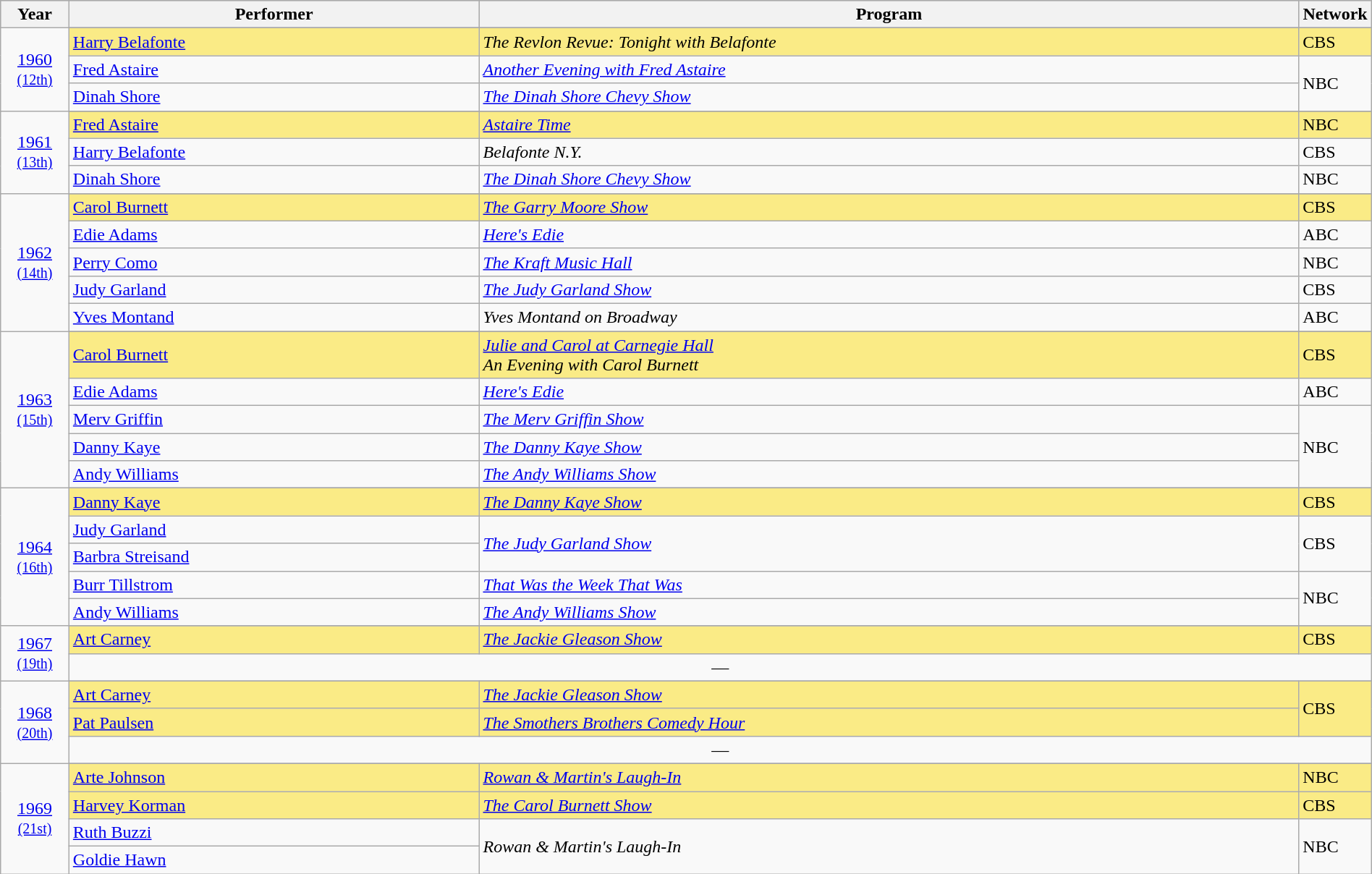<table class="wikitable" style="width:100%">
<tr bgcolor="#bebebe">
<th width="5%">Year</th>
<th width="30%">Performer</th>
<th width="60%">Program</th>
<th width="5%">Network</th>
</tr>
<tr>
<td rowspan=4 style="text-align:center"><a href='#'>1960</a><br><small><a href='#'>(12th)</a></small></td>
</tr>
<tr style="background:#FAEB86">
<td><a href='#'>Harry Belafonte</a></td>
<td><em>The Revlon Revue: Tonight with Belafonte</em></td>
<td>CBS</td>
</tr>
<tr>
<td><a href='#'>Fred Astaire</a></td>
<td><em><a href='#'>Another Evening with Fred Astaire</a></em></td>
<td rowspan=2>NBC</td>
</tr>
<tr>
<td><a href='#'>Dinah Shore</a></td>
<td><em><a href='#'>The Dinah Shore Chevy Show</a></em></td>
</tr>
<tr>
<td rowspan=4 style="text-align:center"><a href='#'>1961</a><br><small><a href='#'>(13th)</a></small></td>
</tr>
<tr style="background:#FAEB86">
<td><a href='#'>Fred Astaire</a></td>
<td><em><a href='#'>Astaire Time</a></em></td>
<td>NBC</td>
</tr>
<tr>
<td><a href='#'>Harry Belafonte</a></td>
<td><em>Belafonte N.Y.</em></td>
<td>CBS</td>
</tr>
<tr>
<td><a href='#'>Dinah Shore</a></td>
<td><em><a href='#'>The Dinah Shore Chevy Show</a></em></td>
<td>NBC</td>
</tr>
<tr>
<td rowspan=6 style="text-align:center"><a href='#'>1962</a><br><small><a href='#'>(14th)</a></small></td>
</tr>
<tr style="background:#FAEB86">
<td><a href='#'>Carol Burnett</a></td>
<td><em><a href='#'>The Garry Moore Show</a></em></td>
<td>CBS</td>
</tr>
<tr>
<td><a href='#'>Edie Adams</a></td>
<td><em><a href='#'>Here's Edie</a></em></td>
<td>ABC</td>
</tr>
<tr>
<td><a href='#'>Perry Como</a></td>
<td><em><a href='#'>The Kraft Music Hall</a></em></td>
<td>NBC</td>
</tr>
<tr>
<td><a href='#'>Judy Garland</a></td>
<td><em><a href='#'>The Judy Garland Show</a></em></td>
<td>CBS</td>
</tr>
<tr>
<td><a href='#'>Yves Montand</a></td>
<td><em>Yves Montand on Broadway</em></td>
<td>ABC</td>
</tr>
<tr>
<td rowspan=6 style="text-align:center"><a href='#'>1963</a><br><small><a href='#'>(15th)</a></small></td>
</tr>
<tr style="background:#FAEB86">
<td><a href='#'>Carol Burnett</a></td>
<td><em><a href='#'>Julie and Carol at Carnegie Hall</a></em><br> <em>An Evening with Carol Burnett</em></td>
<td>CBS</td>
</tr>
<tr>
<td><a href='#'>Edie Adams</a></td>
<td><em><a href='#'>Here's Edie</a></em></td>
<td>ABC</td>
</tr>
<tr>
<td><a href='#'>Merv Griffin</a></td>
<td><em><a href='#'>The Merv Griffin Show</a></em></td>
<td rowspan=3>NBC</td>
</tr>
<tr>
<td><a href='#'>Danny Kaye</a></td>
<td><em><a href='#'>The Danny Kaye Show</a></em></td>
</tr>
<tr>
<td><a href='#'>Andy Williams</a></td>
<td><em><a href='#'>The Andy Williams Show</a></em></td>
</tr>
<tr>
<td rowspan=6 style="text-align:center"><a href='#'>1964</a><br><small><a href='#'>(16th)</a></small></td>
</tr>
<tr style="background:#FAEB86">
<td><a href='#'>Danny Kaye</a></td>
<td><em><a href='#'>The Danny Kaye Show</a></em></td>
<td>CBS</td>
</tr>
<tr>
<td><a href='#'>Judy Garland</a></td>
<td rowspan=2><em><a href='#'>The Judy Garland Show</a></em></td>
<td rowspan=2>CBS</td>
</tr>
<tr>
<td><a href='#'>Barbra Streisand</a></td>
</tr>
<tr>
<td><a href='#'>Burr Tillstrom</a></td>
<td><em><a href='#'>That Was the Week That Was</a></em></td>
<td rowspan=2>NBC</td>
</tr>
<tr>
<td><a href='#'>Andy Williams</a></td>
<td><em><a href='#'>The Andy Williams Show</a></em></td>
</tr>
<tr>
<td rowspan=3 style="text-align:center"><a href='#'>1967</a><br><small><a href='#'>(19th)</a></small><br></td>
</tr>
<tr style="background:#FAEB86">
<td><a href='#'>Art Carney</a></td>
<td><em><a href='#'>The Jackie Gleason Show</a></em></td>
<td>CBS</td>
</tr>
<tr>
<td colspan=3 style="text-align:center;">—</td>
</tr>
<tr>
<td rowspan=4 style="text-align:center"><a href='#'>1968</a><br><small><a href='#'>(20th)</a></small><br></td>
</tr>
<tr style="background:#FAEB86">
<td><a href='#'>Art Carney</a></td>
<td><em><a href='#'>The Jackie Gleason Show</a></em></td>
<td rowspan=2>CBS</td>
</tr>
<tr style="background:#FAEB86">
<td><a href='#'>Pat Paulsen</a></td>
<td><em><a href='#'>The Smothers Brothers Comedy Hour</a></em></td>
</tr>
<tr>
<td colspan=3 style="text-align:center;">—</td>
</tr>
<tr>
<td rowspan=5 style="text-align:center"><a href='#'>1969</a><br><small><a href='#'>(21st)</a></small><br></td>
</tr>
<tr style="background:#FAEB86">
<td><a href='#'>Arte Johnson</a></td>
<td><em><a href='#'>Rowan & Martin's Laugh-In</a></em></td>
<td>NBC</td>
</tr>
<tr style="background:#FAEB86">
<td><a href='#'>Harvey Korman</a></td>
<td><em><a href='#'>The Carol Burnett Show</a></em></td>
<td>CBS</td>
</tr>
<tr>
<td><a href='#'>Ruth Buzzi</a></td>
<td rowspan=2><em>Rowan & Martin's Laugh-In</em></td>
<td rowspan=2>NBC</td>
</tr>
<tr>
<td><a href='#'>Goldie Hawn</a></td>
</tr>
</table>
